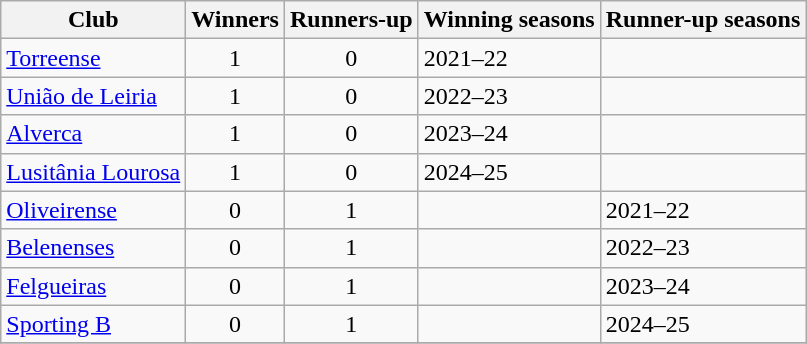<table class="wikitable sortable">
<tr>
<th>Club</th>
<th>Winners</th>
<th>Runners-up</th>
<th>Winning seasons</th>
<th>Runner-up seasons</th>
</tr>
<tr>
<td><a href='#'>Torreense</a></td>
<td align=center>1</td>
<td align=center>0</td>
<td>2021–22</td>
<td></td>
</tr>
<tr>
<td><a href='#'>União de Leiria</a></td>
<td align=center>1</td>
<td align=center>0</td>
<td>2022–23</td>
<td></td>
</tr>
<tr>
<td><a href='#'>Alverca</a></td>
<td align=center>1</td>
<td align=center>0</td>
<td>2023–24</td>
<td></td>
</tr>
<tr>
<td><a href='#'>Lusitânia Lourosa</a></td>
<td align=center>1</td>
<td align=center>0</td>
<td>2024–25</td>
<td></td>
</tr>
<tr>
<td><a href='#'>Oliveirense</a></td>
<td align=center>0</td>
<td align=center>1</td>
<td></td>
<td>2021–22</td>
</tr>
<tr>
<td><a href='#'>Belenenses</a></td>
<td align=center>0</td>
<td align=center>1</td>
<td></td>
<td>2022–23</td>
</tr>
<tr>
<td><a href='#'>Felgueiras</a></td>
<td align=center>0</td>
<td align=center>1</td>
<td></td>
<td>2023–24</td>
</tr>
<tr>
<td><a href='#'>Sporting B</a></td>
<td align=center>0</td>
<td align=center>1</td>
<td></td>
<td>2024–25</td>
</tr>
<tr>
</tr>
</table>
